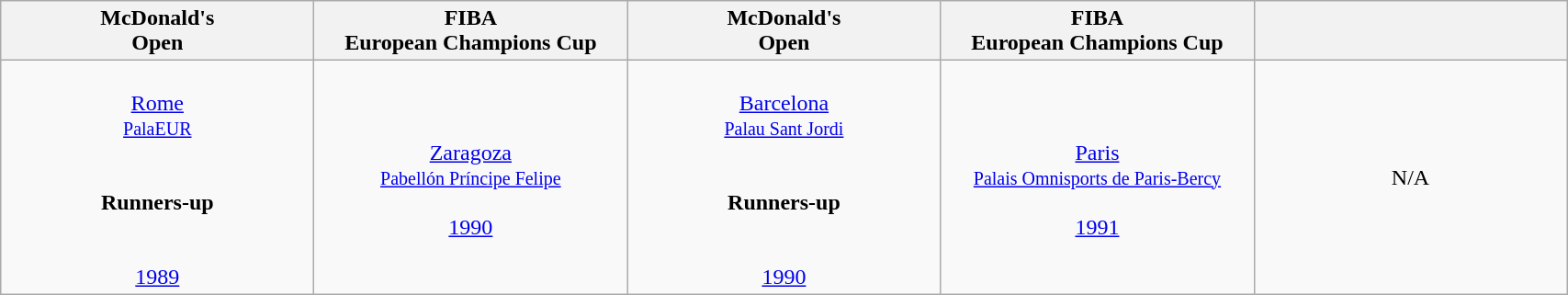<table class="wikitable" style="text-align:center">
<tr style="font-size:100%">
<th width=220>McDonald's<br>Open</th>
<th width=220>FIBA<br>European Champions Cup</th>
<th width=220>McDonald's<br>Open</th>
<th width=220>FIBA<br>European Champions Cup</th>
<th width=220></th>
</tr>
<tr>
<td><br><a href='#'>Rome</a><br><small><a href='#'>PalaEUR</a></small><br><br><br><strong>Runners-up</strong><br><br><br><a href='#'>1989</a></td>
<td><br><a href='#'>Zaragoza</a><br><small><a href='#'>Pabellón Príncipe Felipe</a></small><br><br><a href='#'>1990</a></td>
<td><br><a href='#'>Barcelona</a><br><small><a href='#'>Palau Sant Jordi</a></small><br><br><br><strong>Runners-up</strong><br><br><br><a href='#'>1990</a></td>
<td><br><a href='#'>Paris</a><br><small><a href='#'>Palais Omnisports de Paris-Bercy</a></small><br><br><a href='#'>1991</a></td>
<td>N/A</td>
</tr>
</table>
